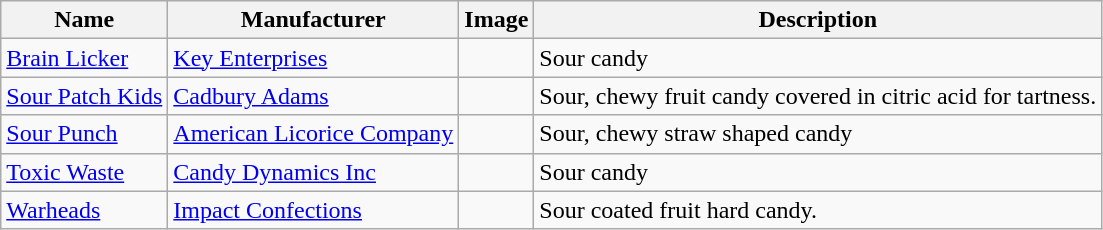<table class="wikitable sortable">
<tr>
<th>Name</th>
<th>Manufacturer</th>
<th class="unsortable">Image</th>
<th>Description</th>
</tr>
<tr>
<td><a href='#'>Brain Licker</a></td>
<td><a href='#'>Key Enterprises</a></td>
<td></td>
<td>Sour candy</td>
</tr>
<tr>
<td><a href='#'>Sour Patch Kids</a></td>
<td><a href='#'>Cadbury Adams</a></td>
<td></td>
<td>Sour, chewy fruit candy covered in citric acid for tartness.</td>
</tr>
<tr>
<td><a href='#'>Sour Punch</a></td>
<td><a href='#'>American Licorice Company</a></td>
<td></td>
<td>Sour, chewy straw shaped candy</td>
</tr>
<tr>
<td><a href='#'>Toxic Waste</a></td>
<td><a href='#'>Candy Dynamics Inc</a></td>
<td></td>
<td>Sour candy</td>
</tr>
<tr>
<td><a href='#'>Warheads</a></td>
<td><a href='#'>Impact Confections</a></td>
<td></td>
<td>Sour coated fruit hard candy.</td>
</tr>
</table>
